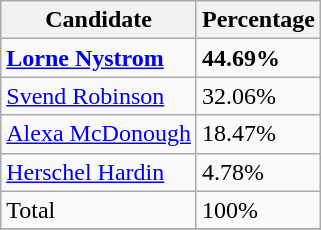<table class="wikitable">
<tr>
<th>Candidate</th>
<th>Percentage</th>
</tr>
<tr>
<td><strong><a href='#'>Lorne Nystrom</a></strong></td>
<td><strong>44.69%</strong></td>
</tr>
<tr>
<td><a href='#'>Svend Robinson</a></td>
<td>32.06%</td>
</tr>
<tr>
<td><a href='#'>Alexa McDonough</a></td>
<td>18.47%</td>
</tr>
<tr>
<td><a href='#'>Herschel Hardin</a></td>
<td>4.78%</td>
</tr>
<tr>
<td>Total</td>
<td>100%</td>
</tr>
<tr>
</tr>
</table>
